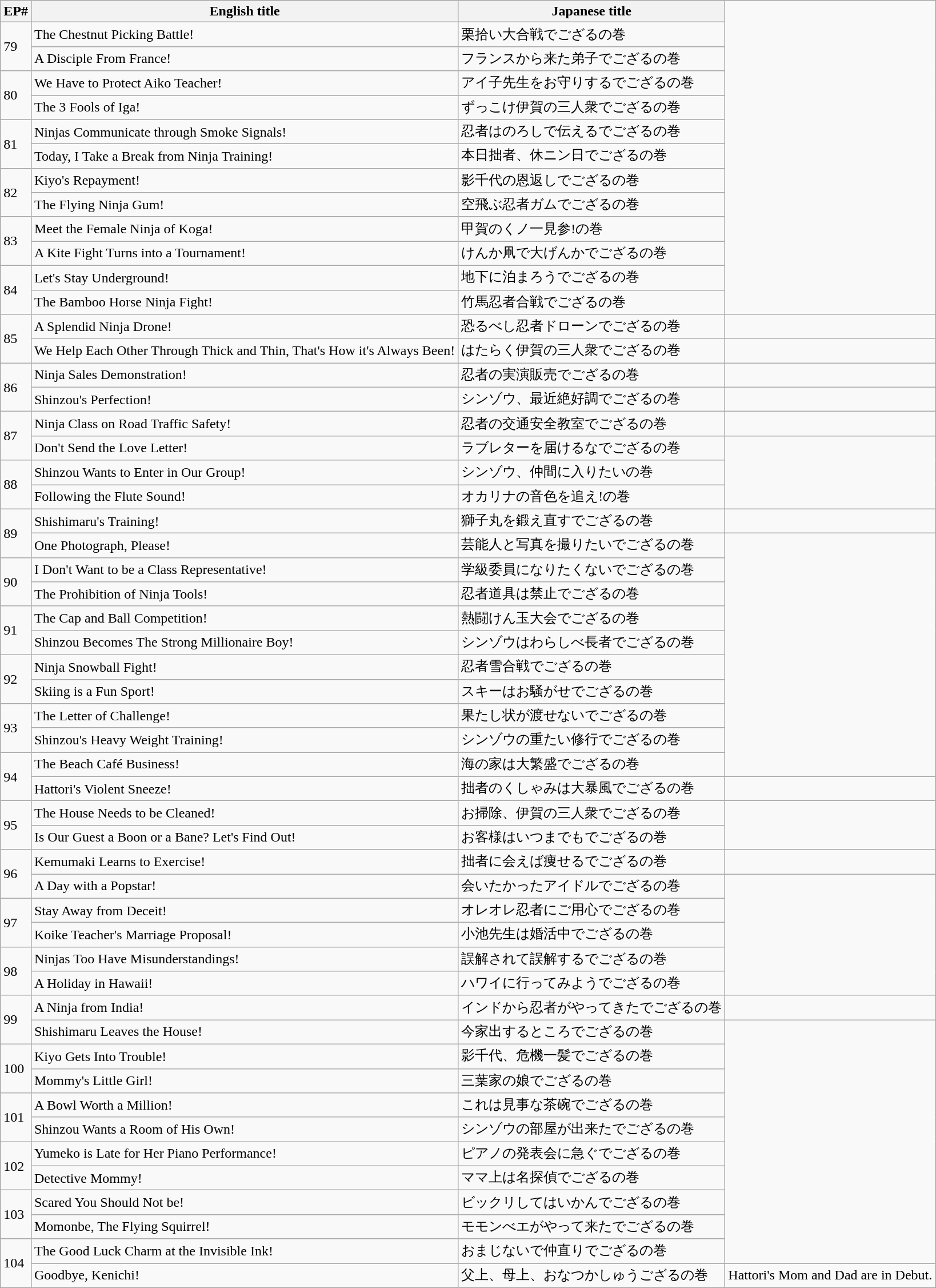<table class="wikitable">
<tr>
<th>EP#</th>
<th>English title</th>
<th>Japanese title</th>
</tr>
<tr>
<td rowspan="2">79</td>
<td>The Chestnut Picking Battle!</td>
<td>栗拾い大合戦でござるの巻</td>
</tr>
<tr>
<td>A Disciple From France!</td>
<td>フランスから来た弟子でござるの巻</td>
</tr>
<tr>
<td rowspan="2">80</td>
<td>We Have to Protect Aiko Teacher!</td>
<td>アイ子先生をお守りするでござるの巻</td>
</tr>
<tr>
<td>The 3 Fools of Iga!</td>
<td>ずっこけ伊賀の三人衆でござるの巻</td>
</tr>
<tr>
<td rowspan="2">81</td>
<td>Ninjas Communicate through Smoke Signals!</td>
<td>忍者はのろしで伝えるでござるの巻</td>
</tr>
<tr>
<td>Today, I Take a Break from Ninja Training!</td>
<td>本日拙者、休ニン日でござるの巻</td>
</tr>
<tr>
<td rowspan="2">82</td>
<td>Kiyo's Repayment!</td>
<td>影千代の恩返しでござるの巻</td>
</tr>
<tr>
<td>The Flying Ninja Gum!</td>
<td>空飛ぶ忍者ガムでござるの巻</td>
</tr>
<tr>
<td rowspan="2">83</td>
<td>Meet the Female Ninja of Koga!</td>
<td>甲賀のくノ一見参!の巻</td>
</tr>
<tr>
<td>A Kite Fight Turns into a Tournament!</td>
<td>けんか凧で大げんかでござるの巻</td>
</tr>
<tr>
<td rowspan="2">84</td>
<td>Let's Stay Underground!</td>
<td>地下に泊まろうでござるの巻</td>
</tr>
<tr>
<td>The Bamboo Horse Ninja Fight!</td>
<td>竹馬忍者合戦でござるの巻</td>
</tr>
<tr>
<td rowspan="2">85</td>
<td>A Splendid Ninja Drone!</td>
<td>恐るべし忍者ドローンでござるの巻</td>
<td></td>
</tr>
<tr>
<td>We Help Each Other Through Thick and Thin, That's How it's Always Been!</td>
<td>はたらく伊賀の三人衆でござるの巻</td>
<td></td>
</tr>
<tr>
<td rowspan="2">86</td>
<td>Ninja Sales Demonstration!</td>
<td>忍者の実演販売でござるの巻</td>
<td></td>
</tr>
<tr>
<td>Shinzou's Perfection!</td>
<td>シンゾウ、最近絶好調でござるの巻</td>
<td></td>
</tr>
<tr>
<td rowspan="2">87</td>
<td>Ninja Class on Road Traffic Safety!</td>
<td>忍者の交通安全教室でござるの巻</td>
<td></td>
</tr>
<tr>
<td>Don't Send the Love Letter!</td>
<td>ラブレターを届けるなでござるの巻</td>
</tr>
<tr>
<td rowspan="2">88</td>
<td>Shinzou Wants to Enter in Our Group!</td>
<td>シンゾウ、仲間に入りたいの巻</td>
</tr>
<tr>
<td>Following the Flute Sound!</td>
<td>オカリナの音色を追え!の巻</td>
</tr>
<tr>
<td rowspan="2">89</td>
<td>Shishimaru's Training!</td>
<td>獅子丸を鍛え直すでござるの巻</td>
<td></td>
</tr>
<tr>
<td>One Photograph, Please!</td>
<td>芸能人と写真を撮りたいでござるの巻</td>
</tr>
<tr>
<td rowspan="2">90</td>
<td>I Don't Want to be a Class Representative!</td>
<td>学級委員になりたくないでござるの巻</td>
</tr>
<tr>
<td>The Prohibition of Ninja Tools!</td>
<td>忍者道具は禁止でござるの巻</td>
</tr>
<tr>
<td rowspan="2">91</td>
<td>The Cap and Ball Competition!</td>
<td>熱闘けん玉大会でござるの巻</td>
</tr>
<tr>
<td>Shinzou Becomes The Strong Millionaire Boy!</td>
<td>シンゾウはわらしべ長者でござるの巻</td>
</tr>
<tr>
<td rowspan="2">92</td>
<td>Ninja Snowball Fight!</td>
<td>忍者雪合戦でござるの巻</td>
</tr>
<tr>
<td>Skiing is a Fun Sport!</td>
<td>スキーはお騒がせでござるの巻</td>
</tr>
<tr>
<td rowspan="2">93</td>
<td>The Letter of Challenge!</td>
<td>果たし状が渡せないでござるの巻</td>
</tr>
<tr>
<td>Shinzou's Heavy Weight Training!</td>
<td>シンゾウの重たい修行でござるの巻</td>
</tr>
<tr>
<td rowspan="2">94</td>
<td>The Beach Café Business!</td>
<td>海の家は大繁盛でござるの巻</td>
</tr>
<tr>
<td>Hattori's Violent Sneeze!</td>
<td>拙者のくしゃみは大暴風でござるの巻</td>
<td></td>
</tr>
<tr>
<td rowspan="2">95</td>
<td>The House Needs to be Cleaned!</td>
<td>お掃除、伊賀の三人衆でござるの巻</td>
</tr>
<tr>
<td>Is Our Guest a Boon or a Bane? Let's Find Out!</td>
<td>お客様はいつまでもでござるの巻</td>
</tr>
<tr>
<td rowspan="2">96</td>
<td>Kemumaki Learns to Exercise!</td>
<td>拙者に会えば痩せるでござるの巻</td>
<td></td>
</tr>
<tr>
<td>A Day with a Popstar!</td>
<td>会いたかったアイドルでござるの巻</td>
</tr>
<tr>
<td rowspan="2">97</td>
<td>Stay Away from Deceit!</td>
<td>オレオレ忍者にご用心でござるの巻</td>
</tr>
<tr>
<td>Koike Teacher's Marriage Proposal!</td>
<td>小池先生は婚活中でござるの巻</td>
</tr>
<tr>
<td rowspan="2">98</td>
<td>Ninjas Too Have Misunderstandings!</td>
<td>誤解されて誤解するでござるの巻</td>
</tr>
<tr>
<td>A Holiday in Hawaii!</td>
<td>ハワイに行ってみようでござるの巻</td>
</tr>
<tr>
<td rowspan="2">99</td>
<td>A Ninja from India!</td>
<td>インドから忍者がやってきたでござるの巻</td>
<td></td>
</tr>
<tr>
<td>Shishimaru Leaves the House!</td>
<td>今家出するところでござるの巻</td>
</tr>
<tr>
<td rowspan="2">100</td>
<td>Kiyo Gets Into Trouble!</td>
<td>影千代、危機一髪でござるの巻</td>
</tr>
<tr>
<td>Mommy's Little Girl!</td>
<td>三葉家の娘でござるの巻</td>
</tr>
<tr>
<td rowspan="2">101</td>
<td>A Bowl Worth a Million!</td>
<td>これは見事な茶碗でござるの巻</td>
</tr>
<tr>
<td>Shinzou Wants a Room of His Own!</td>
<td>シンゾウの部屋が出来たでござるの巻</td>
</tr>
<tr>
<td rowspan="2">102</td>
<td>Yumeko is Late for Her Piano Performance!</td>
<td>ピアノの発表会に急ぐでござるの巻</td>
</tr>
<tr>
<td>Detective Mommy!</td>
<td>ママ上は名探偵でござるの巻</td>
</tr>
<tr>
<td rowspan="2">103</td>
<td>Scared You Should Not be!</td>
<td>ビックリしてはいかんでござるの巻</td>
</tr>
<tr>
<td>Momonbe, The Flying Squirrel!</td>
<td>モモンべエがやって来たでござるの巻</td>
</tr>
<tr>
<td rowspan="2">104</td>
<td>The Good Luck Charm at the Invisible Ink!</td>
<td>おまじないで仲直りでござるの巻</td>
</tr>
<tr>
<td>Goodbye, Kenichi!</td>
<td>父上、母上、おなつかしゅうござるの巻</td>
<td>Hattori's Mom and Dad are in Debut.</td>
</tr>
</table>
